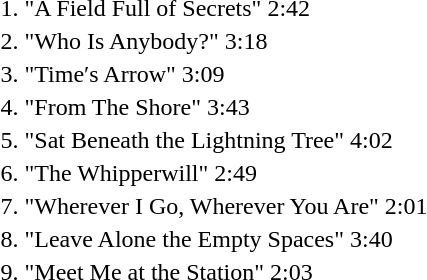<table style="background: transparent; margin: auto auto auto 2em ">
<tr>
<td>1.</td>
<td>"A Field Full of Secrets" 2:42</td>
<td></td>
</tr>
<tr>
<td>2.</td>
<td>"Who Is Anybody?" 3:18</td>
<td></td>
</tr>
<tr>
<td>3.</td>
<td>"Time′s Arrow" 3:09</td>
<td></td>
</tr>
<tr>
<td>4.</td>
<td>"From The Shore" 3:43</td>
<td></td>
</tr>
<tr>
<td>5.</td>
<td>"Sat Beneath the Lightning Tree" 4:02</td>
<td></td>
</tr>
<tr>
<td>6.</td>
<td>"The Whipperwill" 2:49</td>
<td></td>
</tr>
<tr>
<td>7.</td>
<td>"Wherever I Go, Wherever You Are" 2:01</td>
<td></td>
</tr>
<tr>
<td>8.</td>
<td>"Leave Alone the Empty Spaces" 3:40</td>
<td></td>
</tr>
<tr>
<td>9.</td>
<td>"Meet Me at the Station" 2:03</td>
<td></td>
</tr>
</table>
